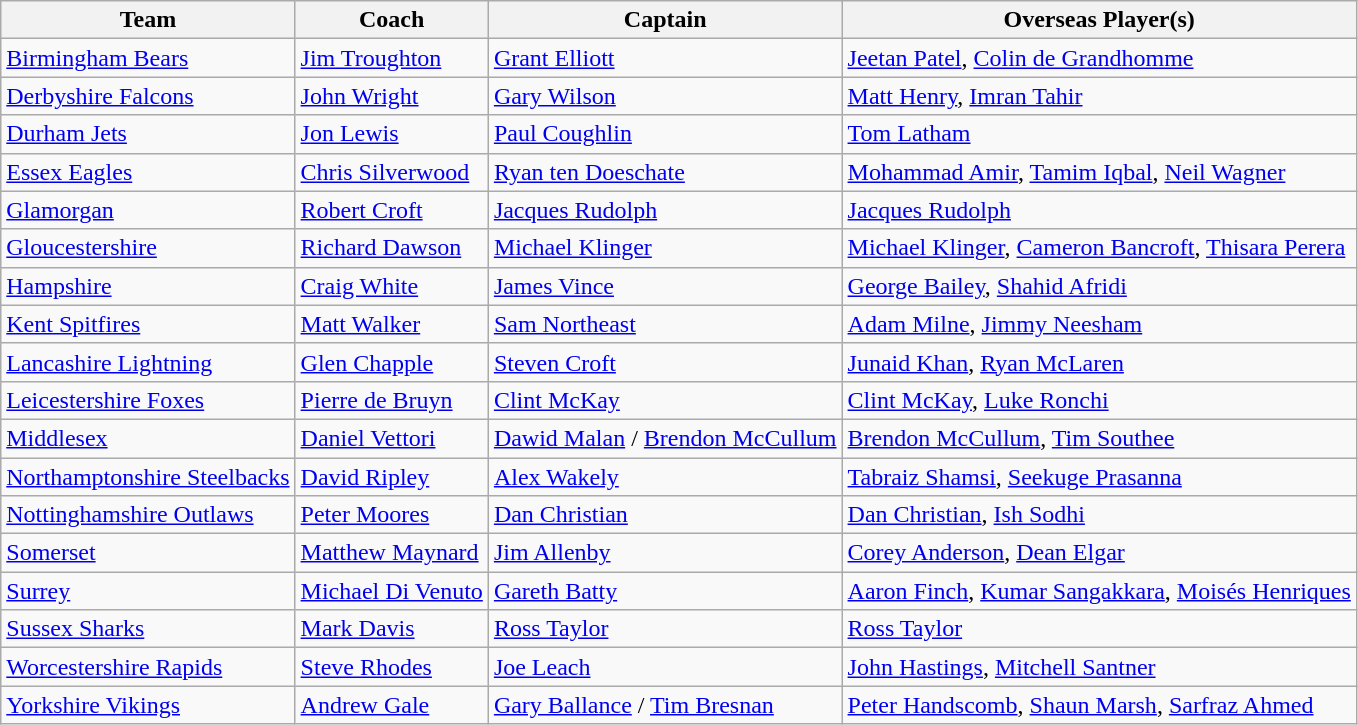<table class="wikitable sortable">
<tr>
<th>Team</th>
<th>Coach</th>
<th>Captain</th>
<th>Overseas Player(s)</th>
</tr>
<tr>
<td><a href='#'>Birmingham Bears</a></td>
<td> <a href='#'>Jim Troughton</a></td>
<td> <a href='#'>Grant Elliott</a></td>
<td> <a href='#'>Jeetan Patel</a>,  <a href='#'>Colin de Grandhomme</a></td>
</tr>
<tr>
<td><a href='#'>Derbyshire Falcons</a></td>
<td> <a href='#'>John Wright</a></td>
<td> <a href='#'>Gary Wilson</a></td>
<td> <a href='#'>Matt Henry</a>,  <a href='#'>Imran Tahir</a></td>
</tr>
<tr>
<td><a href='#'>Durham Jets</a></td>
<td> <a href='#'>Jon Lewis</a></td>
<td> <a href='#'>Paul Coughlin</a></td>
<td> <a href='#'>Tom Latham</a></td>
</tr>
<tr>
<td><a href='#'>Essex Eagles</a></td>
<td> <a href='#'>Chris Silverwood</a></td>
<td> <a href='#'>Ryan ten Doeschate</a></td>
<td> <a href='#'>Mohammad Amir</a>,  <a href='#'>Tamim Iqbal</a>, <a href='#'>Neil Wagner</a></td>
</tr>
<tr>
<td><a href='#'>Glamorgan</a></td>
<td> <a href='#'>Robert Croft</a></td>
<td> <a href='#'>Jacques Rudolph</a></td>
<td> <a href='#'>Jacques Rudolph</a></td>
</tr>
<tr>
<td><a href='#'>Gloucestershire</a></td>
<td> <a href='#'>Richard Dawson</a></td>
<td> <a href='#'>Michael Klinger</a></td>
<td> <a href='#'>Michael Klinger</a>,  <a href='#'>Cameron Bancroft</a>,  <a href='#'>Thisara Perera</a></td>
</tr>
<tr>
<td><a href='#'>Hampshire</a></td>
<td> <a href='#'>Craig White</a></td>
<td> <a href='#'>James Vince</a></td>
<td> <a href='#'>George Bailey</a>,  <a href='#'>Shahid Afridi</a></td>
</tr>
<tr>
<td><a href='#'>Kent Spitfires</a></td>
<td> <a href='#'>Matt Walker</a></td>
<td> <a href='#'>Sam Northeast</a></td>
<td> <a href='#'>Adam Milne</a>,  <a href='#'>Jimmy Neesham</a></td>
</tr>
<tr>
<td><a href='#'>Lancashire Lightning</a></td>
<td> <a href='#'>Glen Chapple</a></td>
<td> <a href='#'>Steven Croft</a></td>
<td> <a href='#'>Junaid Khan</a>,  <a href='#'>Ryan McLaren</a></td>
</tr>
<tr>
<td><a href='#'>Leicestershire Foxes</a></td>
<td> <a href='#'>Pierre de Bruyn</a></td>
<td> <a href='#'>Clint McKay</a></td>
<td> <a href='#'>Clint McKay</a>,  <a href='#'>Luke Ronchi</a></td>
</tr>
<tr>
<td><a href='#'>Middlesex</a></td>
<td> <a href='#'>Daniel Vettori</a></td>
<td> <a href='#'>Dawid Malan</a> /  <a href='#'>Brendon McCullum</a></td>
<td> <a href='#'>Brendon McCullum</a>,  <a href='#'>Tim Southee</a></td>
</tr>
<tr>
<td><a href='#'>Northamptonshire Steelbacks</a></td>
<td> <a href='#'>David Ripley</a></td>
<td> <a href='#'>Alex Wakely</a></td>
<td> <a href='#'>Tabraiz Shamsi</a>,  <a href='#'>Seekuge Prasanna</a></td>
</tr>
<tr>
<td><a href='#'>Nottinghamshire Outlaws</a></td>
<td> <a href='#'>Peter Moores</a></td>
<td> <a href='#'>Dan Christian</a></td>
<td> <a href='#'>Dan Christian</a>,  <a href='#'>Ish Sodhi</a></td>
</tr>
<tr>
<td><a href='#'>Somerset</a></td>
<td> <a href='#'>Matthew Maynard</a></td>
<td> <a href='#'>Jim Allenby</a></td>
<td> <a href='#'>Corey Anderson</a>,  <a href='#'>Dean Elgar</a></td>
</tr>
<tr>
<td><a href='#'>Surrey</a></td>
<td> <a href='#'>Michael Di Venuto</a></td>
<td> <a href='#'>Gareth Batty</a></td>
<td> <a href='#'>Aaron Finch</a>,  <a href='#'>Kumar Sangakkara</a>,  <a href='#'>Moisés Henriques</a></td>
</tr>
<tr>
<td><a href='#'>Sussex Sharks</a></td>
<td> <a href='#'>Mark Davis</a></td>
<td> <a href='#'>Ross Taylor</a></td>
<td> <a href='#'>Ross Taylor</a></td>
</tr>
<tr>
<td><a href='#'>Worcestershire Rapids</a></td>
<td> <a href='#'>Steve Rhodes</a></td>
<td> <a href='#'>Joe Leach</a></td>
<td> <a href='#'>John Hastings</a>,  <a href='#'>Mitchell Santner</a></td>
</tr>
<tr>
<td><a href='#'>Yorkshire Vikings</a></td>
<td> <a href='#'>Andrew Gale</a></td>
<td> <a href='#'>Gary Ballance</a> /  <a href='#'>Tim Bresnan</a></td>
<td> <a href='#'>Peter Handscomb</a>,  <a href='#'>Shaun Marsh</a>,  <a href='#'>Sarfraz Ahmed</a></td>
</tr>
</table>
